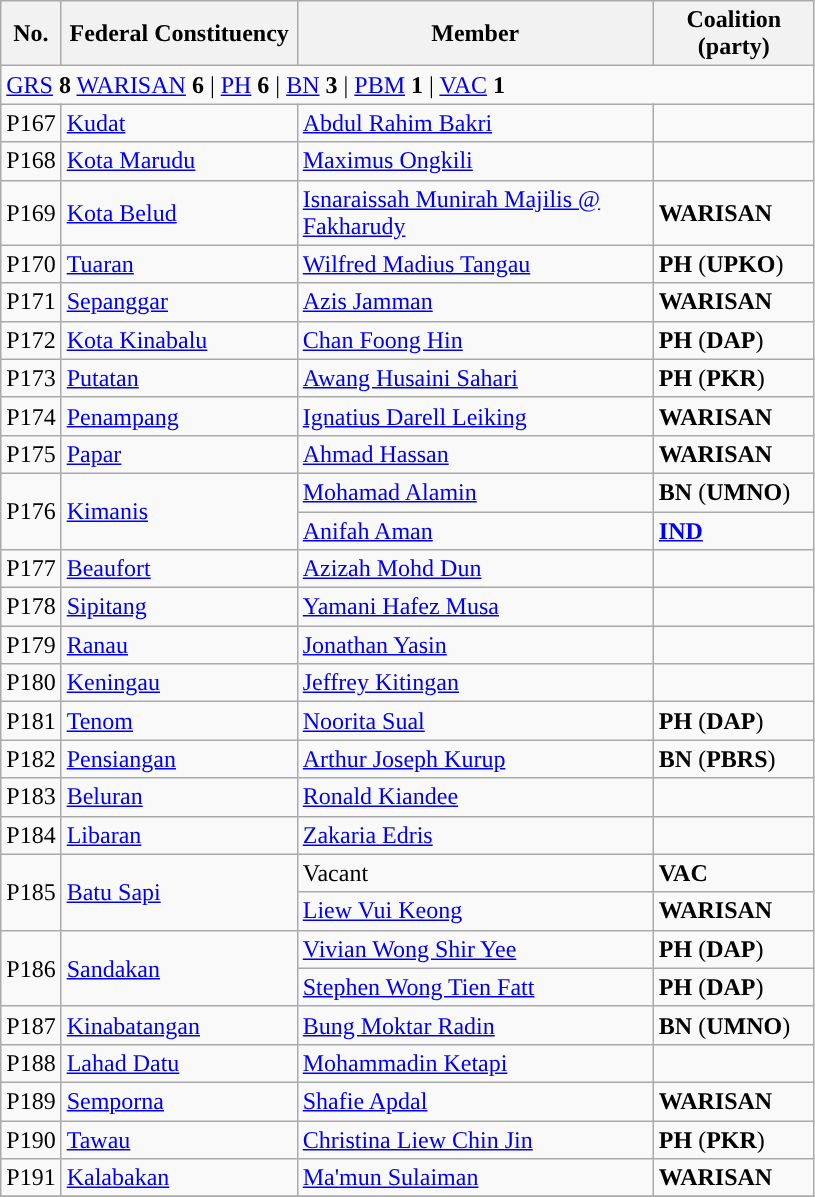<table class="wikitable sortable">
<tr>
<th style="width:30px;">No.</th>
<th style="width:150px;">Federal Constituency</th>
<th style="width:230px;">Member</th>
<th style="width:100px;">Coalition (party)</th>
</tr>
<tr>
<td colspan="4"><a href='#'>GRS</a> <strong>8</strong> <a href='#'>WARISAN</a> <strong>6</strong> | <a href='#'>PH</a> <strong>6</strong> | <a href='#'>BN</a> <strong>3</strong> | <a href='#'>PBM</a>  <strong>1</strong> |  <a href='#'>VAC</a> <strong>1</strong></td>
</tr>
<tr>
<td>P167</td>
<td><a href='#'>Kudat</a></td>
<td><a href='#'>Abdul Rahim Bakri</a></td>
<td></td>
</tr>
<tr>
<td>P168</td>
<td><a href='#'>Kota Marudu</a></td>
<td><a href='#'>Maximus Ongkili</a></td>
<td></td>
</tr>
<tr>
<td>P169</td>
<td><a href='#'>Kota Belud</a></td>
<td><a href='#'>Isnaraissah Munirah Majilis @ Fakharudy</a></td>
<td><strong>WARISAN</strong></td>
</tr>
<tr>
<td>P170</td>
<td><a href='#'>Tuaran</a></td>
<td><a href='#'>Wilfred Madius Tangau</a></td>
<td><strong>PH</strong> (<strong>UPKO</strong>)</td>
</tr>
<tr>
<td>P171</td>
<td><a href='#'>Sepanggar</a></td>
<td><a href='#'>Azis Jamman</a></td>
<td><strong>WARISAN</strong></td>
</tr>
<tr>
<td>P172</td>
<td><a href='#'>Kota Kinabalu</a></td>
<td><a href='#'>Chan Foong Hin</a></td>
<td><strong>PH</strong> (<strong>DAP</strong>)</td>
</tr>
<tr>
<td>P173</td>
<td><a href='#'>Putatan</a></td>
<td><a href='#'>Awang Husaini Sahari</a></td>
<td><strong>PH</strong> (<strong>PKR</strong>)</td>
</tr>
<tr>
<td>P174</td>
<td><a href='#'>Penampang</a></td>
<td><a href='#'>Ignatius Darell Leiking</a></td>
<td><strong>WARISAN</strong></td>
</tr>
<tr>
<td>P175</td>
<td><a href='#'>Papar</a></td>
<td><a href='#'>Ahmad Hassan</a></td>
<td><strong>WARISAN</strong></td>
</tr>
<tr>
<td rowspan="2">P176</td>
<td rowspan="2"><a href='#'>Kimanis</a></td>
<td><a href='#'>Mohamad Alamin</a> </td>
<td><strong>BN</strong> (<strong>UMNO</strong>)</td>
</tr>
<tr>
<td><a href='#'>Anifah Aman</a> </td>
<td><strong><a href='#'>IND</a></strong></td>
</tr>
<tr>
<td>P177</td>
<td><a href='#'>Beaufort</a></td>
<td><a href='#'>Azizah Mohd Dun</a></td>
<td></td>
</tr>
<tr>
<td>P178</td>
<td><a href='#'>Sipitang</a></td>
<td><a href='#'>Yamani Hafez Musa</a></td>
<td></td>
</tr>
<tr>
<td>P179</td>
<td><a href='#'>Ranau</a></td>
<td><a href='#'>Jonathan Yasin</a></td>
<td></td>
</tr>
<tr>
<td>P180</td>
<td><a href='#'>Keningau</a></td>
<td><a href='#'>Jeffrey Kitingan</a></td>
<td></td>
</tr>
<tr>
<td>P181</td>
<td><a href='#'>Tenom</a></td>
<td><a href='#'>Noorita Sual</a></td>
<td><strong>PH</strong> (<strong>DAP</strong>)</td>
</tr>
<tr>
<td>P182</td>
<td><a href='#'>Pensiangan</a></td>
<td><a href='#'>Arthur Joseph Kurup</a></td>
<td><strong>BN</strong> (<strong>PBRS</strong>)</td>
</tr>
<tr>
<td>P183</td>
<td><a href='#'>Beluran</a></td>
<td><a href='#'>Ronald Kiandee</a></td>
<td></td>
</tr>
<tr>
<td>P184</td>
<td><a href='#'>Libaran</a></td>
<td><a href='#'>Zakaria Edris</a></td>
<td></td>
</tr>
<tr>
<td rowspan="2">P185</td>
<td rowspan="2"><a href='#'>Batu Sapi</a></td>
<td>Vacant </td>
<td><strong>VAC</strong></td>
</tr>
<tr>
<td><a href='#'>Liew Vui Keong</a> </td>
<td><strong>WARISAN</strong></td>
</tr>
<tr>
<td rowspan="2">P186</td>
<td rowspan="2"><a href='#'>Sandakan</a></td>
<td><a href='#'>Vivian Wong Shir Yee</a> </td>
<td><strong>PH</strong> (<strong>DAP</strong>)</td>
</tr>
<tr>
<td><a href='#'>Stephen Wong Tien Fatt</a> </td>
<td><strong>PH</strong> (<strong>DAP</strong>)</td>
</tr>
<tr>
<td>P187</td>
<td><a href='#'>Kinabatangan</a></td>
<td><a href='#'>Bung Moktar Radin</a></td>
<td><strong>BN</strong> (<strong>UMNO</strong>)</td>
</tr>
<tr>
<td>P188</td>
<td><a href='#'>Lahad Datu</a></td>
<td><a href='#'>Mohammadin Ketapi</a></td>
<td></td>
</tr>
<tr>
<td>P189</td>
<td><a href='#'>Semporna</a></td>
<td><a href='#'>Shafie Apdal</a></td>
<td><strong>WARISAN</strong></td>
</tr>
<tr>
<td>P190</td>
<td><a href='#'>Tawau</a></td>
<td><a href='#'>Christina Liew Chin Jin</a></td>
<td><strong>PH</strong> (<strong>PKR</strong>)</td>
</tr>
<tr>
<td>P191</td>
<td><a href='#'>Kalabakan</a></td>
<td><a href='#'>Ma'mun Sulaiman</a></td>
<td><strong>WARISAN</strong></td>
</tr>
<tr>
</tr>
</table>
